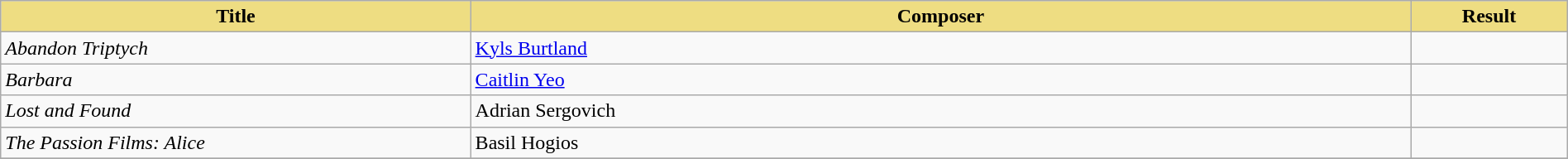<table class="wikitable" width=100%>
<tr>
<th style="width:30%;background:#EEDD82;">Title</th>
<th style="width:60%;background:#EEDD82;">Composer</th>
<th style="width:10%;background:#EEDD82;">Result<br></th>
</tr>
<tr>
<td><em>Abandon Triptych</em></td>
<td><a href='#'>Kyls Burtland</a></td>
<td></td>
</tr>
<tr>
<td><em>Barbara</em></td>
<td><a href='#'>Caitlin Yeo</a></td>
<td></td>
</tr>
<tr>
<td><em>Lost and Found</em></td>
<td>Adrian Sergovich</td>
<td></td>
</tr>
<tr>
<td><em>The Passion Films: Alice</em></td>
<td>Basil Hogios</td>
<td></td>
</tr>
<tr>
</tr>
</table>
